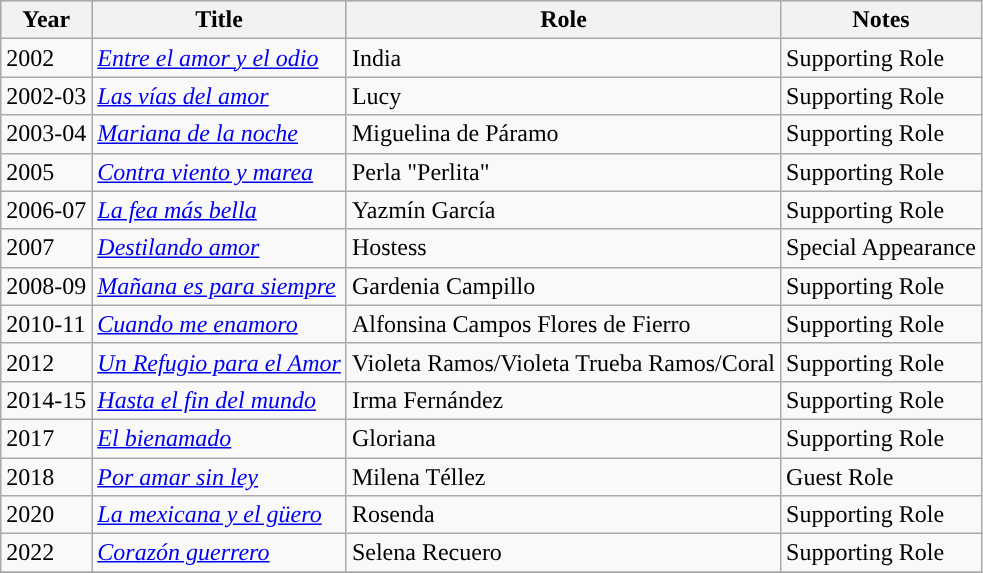<table class="wikitable">
<tr style="background:#b0c4de;">
<th>Year</th>
<th>Title</th>
<th>Role</th>
<th>Notes</th>
</tr>
<tr>
<td>2002</td>
<td><em><a href='#'>Entre el amor y el odio</a></em></td>
<td>India</td>
<td>Supporting Role</td>
</tr>
<tr>
<td>2002-03</td>
<td><em><a href='#'>Las vías del amor</a></em></td>
<td>Lucy</td>
<td>Supporting Role</td>
</tr>
<tr>
<td>2003-04</td>
<td><em><a href='#'>Mariana de la noche</a></em></td>
<td>Miguelina de Páramo</td>
<td>Supporting Role</td>
</tr>
<tr>
<td>2005</td>
<td><em><a href='#'>Contra viento y marea</a></em></td>
<td>Perla "Perlita"</td>
<td>Supporting Role</td>
</tr>
<tr>
<td>2006-07</td>
<td><em><a href='#'>La fea más bella</a></em></td>
<td>Yazmín García</td>
<td>Supporting Role</td>
</tr>
<tr>
<td>2007</td>
<td><em><a href='#'>Destilando amor</a> </em></td>
<td>Hostess</td>
<td>Special Appearance</td>
</tr>
<tr>
<td>2008-09</td>
<td><em><a href='#'>Mañana es para siempre</a></em></td>
<td>Gardenia Campillo</td>
<td>Supporting Role</td>
</tr>
<tr>
<td>2010-11</td>
<td><em><a href='#'>Cuando me enamoro</a></em></td>
<td>Alfonsina Campos Flores de Fierro</td>
<td>Supporting Role</td>
</tr>
<tr>
<td>2012</td>
<td><em><a href='#'>Un Refugio para el Amor</a></em></td>
<td>Violeta Ramos/Violeta Trueba Ramos/Coral</td>
<td>Supporting Role</td>
</tr>
<tr>
<td>2014-15</td>
<td><em><a href='#'>Hasta el fin del mundo</a></em></td>
<td>Irma Fernández</td>
<td>Supporting Role</td>
</tr>
<tr>
<td>2017</td>
<td><em><a href='#'>El bienamado</a></em></td>
<td>Gloriana</td>
<td>Supporting Role</td>
</tr>
<tr>
<td>2018</td>
<td><em><a href='#'>Por amar sin ley</a></em></td>
<td>Milena Téllez</td>
<td>Guest Role</td>
</tr>
<tr>
<td>2020</td>
<td><em><a href='#'>La mexicana y el güero</a></em></td>
<td>Rosenda</td>
<td>Supporting Role</td>
</tr>
<tr>
<td>2022</td>
<td><em><a href='#'>Corazón guerrero</a></em></td>
<td>Selena Recuero</td>
<td>Supporting Role</td>
</tr>
<tr>
</tr>
</table>
